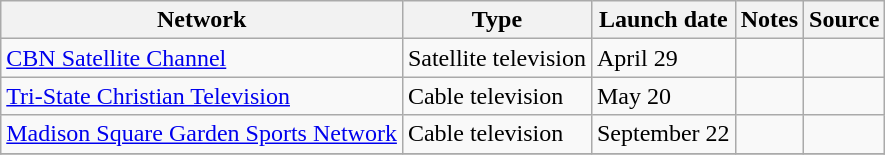<table class="wikitable sortable">
<tr>
<th>Network</th>
<th>Type</th>
<th>Launch date</th>
<th>Notes</th>
<th>Source</th>
</tr>
<tr>
<td><a href='#'>CBN Satellite Channel</a></td>
<td>Satellite television</td>
<td>April 29</td>
<td></td>
<td></td>
</tr>
<tr>
<td><a href='#'>Tri-State Christian Television</a></td>
<td>Cable television</td>
<td>May 20</td>
<td></td>
<td></td>
</tr>
<tr>
<td><a href='#'>Madison Square Garden Sports Network</a></td>
<td>Cable television</td>
<td>September 22</td>
<td></td>
<td></td>
</tr>
<tr>
</tr>
</table>
